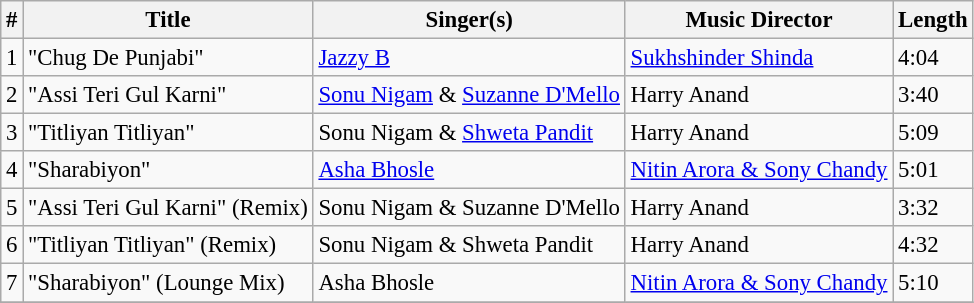<table class="wikitable" style="font-size:95%;">
<tr>
<th>#</th>
<th>Title</th>
<th>Singer(s)</th>
<th>Music Director</th>
<th>Length</th>
</tr>
<tr>
<td>1</td>
<td>"Chug De Punjabi"</td>
<td><a href='#'>Jazzy B</a></td>
<td><a href='#'>Sukhshinder Shinda</a></td>
<td>4:04</td>
</tr>
<tr>
<td>2</td>
<td>"Assi Teri Gul Karni"</td>
<td><a href='#'>Sonu Nigam</a> & <a href='#'>Suzanne D'Mello</a></td>
<td>Harry Anand</td>
<td>3:40</td>
</tr>
<tr>
<td>3</td>
<td>"Titliyan Titliyan"</td>
<td>Sonu Nigam & <a href='#'>Shweta Pandit</a></td>
<td>Harry Anand</td>
<td>5:09</td>
</tr>
<tr>
<td>4</td>
<td>"Sharabiyon"</td>
<td><a href='#'>Asha Bhosle</a></td>
<td><a href='#'>Nitin Arora & Sony Chandy</a></td>
<td>5:01</td>
</tr>
<tr>
<td>5</td>
<td>"Assi Teri Gul Karni" (Remix)</td>
<td>Sonu Nigam & Suzanne D'Mello</td>
<td>Harry Anand</td>
<td>3:32</td>
</tr>
<tr>
<td>6</td>
<td>"Titliyan Titliyan" (Remix)</td>
<td>Sonu Nigam & Shweta Pandit</td>
<td>Harry Anand</td>
<td>4:32</td>
</tr>
<tr>
<td>7</td>
<td>"Sharabiyon" (Lounge Mix)</td>
<td>Asha Bhosle</td>
<td><a href='#'>Nitin Arora & Sony Chandy</a></td>
<td>5:10</td>
</tr>
<tr>
</tr>
</table>
